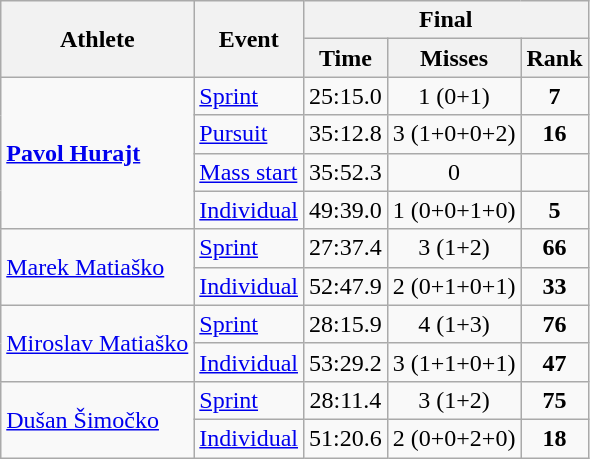<table class="wikitable">
<tr>
<th rowspan="2">Athlete</th>
<th rowspan="2">Event</th>
<th colspan="3">Final</th>
</tr>
<tr>
<th>Time</th>
<th>Misses</th>
<th>Rank</th>
</tr>
<tr>
<td rowspan=4><strong><a href='#'>Pavol Hurajt</a></strong></td>
<td><a href='#'>Sprint</a></td>
<td align="center">25:15.0</td>
<td align="center">1 (0+1)</td>
<td align="center"><strong>7</strong></td>
</tr>
<tr>
<td><a href='#'>Pursuit</a></td>
<td align="center">35:12.8</td>
<td align="center">3 (1+0+0+2)</td>
<td align="center"><strong>16</strong></td>
</tr>
<tr>
<td><a href='#'>Mass start</a></td>
<td align="center">35:52.3</td>
<td align="center">0</td>
<td align="center"></td>
</tr>
<tr>
<td><a href='#'>Individual</a></td>
<td align="center">49:39.0</td>
<td align="center">1 (0+0+1+0)</td>
<td align="center"><strong>5</strong></td>
</tr>
<tr>
<td rowspan=2><a href='#'>Marek Matiaško</a></td>
<td><a href='#'>Sprint</a></td>
<td align="center">27:37.4</td>
<td align="center">3 (1+2)</td>
<td align="center"><strong>66</strong></td>
</tr>
<tr>
<td><a href='#'>Individual</a></td>
<td align="center">52:47.9</td>
<td align="center">2 (0+1+0+1)</td>
<td align="center"><strong>33</strong></td>
</tr>
<tr>
<td rowspan=2><a href='#'>Miroslav Matiaško</a></td>
<td><a href='#'>Sprint</a></td>
<td align="center">28:15.9</td>
<td align="center">4 (1+3)</td>
<td align="center"><strong>76</strong></td>
</tr>
<tr>
<td><a href='#'>Individual</a></td>
<td align="center">53:29.2</td>
<td align="center">3 (1+1+0+1)</td>
<td align="center"><strong>47</strong></td>
</tr>
<tr>
<td rowspan=2><a href='#'>Dušan Šimočko</a></td>
<td><a href='#'>Sprint</a></td>
<td align="center">28:11.4</td>
<td align="center">3 (1+2)</td>
<td align="center"><strong>75</strong></td>
</tr>
<tr>
<td><a href='#'>Individual</a></td>
<td align="center">51:20.6</td>
<td align="center">2 (0+0+2+0)</td>
<td align="center"><strong>18</strong></td>
</tr>
</table>
